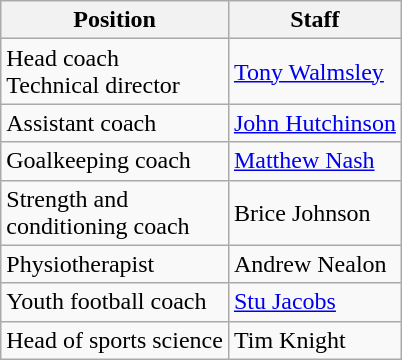<table class="wikitable">
<tr>
<th>Position</th>
<th>Staff</th>
</tr>
<tr>
<td>Head coach<br>Technical director</td>
<td> <a href='#'>Tony Walmsley</a></td>
</tr>
<tr>
<td>Assistant coach</td>
<td> <a href='#'>John Hutchinson</a></td>
</tr>
<tr>
<td>Goalkeeping coach</td>
<td> <a href='#'>Matthew Nash</a></td>
</tr>
<tr>
<td>Strength and<br>conditioning coach</td>
<td> Brice Johnson</td>
</tr>
<tr>
<td>Physiotherapist</td>
<td> Andrew Nealon</td>
</tr>
<tr>
<td>Youth football coach</td>
<td> <a href='#'>Stu Jacobs</a></td>
</tr>
<tr>
<td>Head of sports science</td>
<td> Tim Knight</td>
</tr>
</table>
